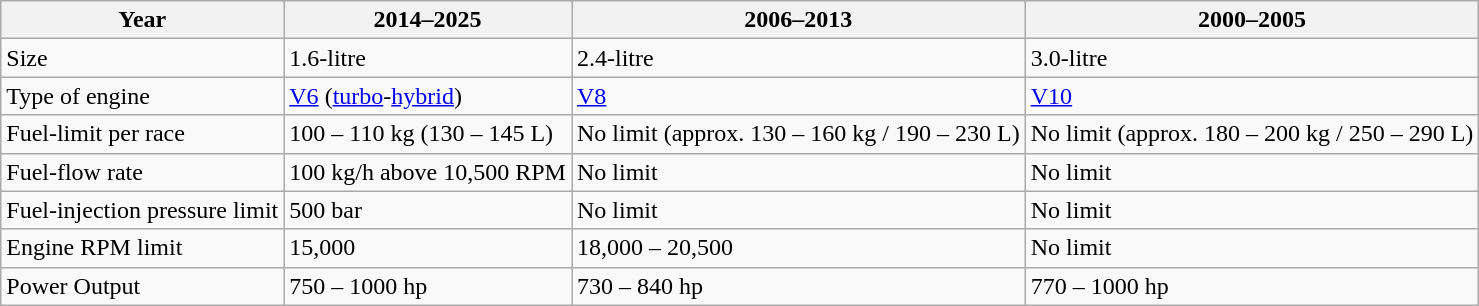<table class="wikitable">
<tr>
<th>Year</th>
<th>2014–2025</th>
<th>2006–2013</th>
<th>2000–2005</th>
</tr>
<tr>
<td>Size</td>
<td>1.6-litre</td>
<td>2.4-litre</td>
<td>3.0-litre</td>
</tr>
<tr>
<td>Type of engine</td>
<td><a href='#'>V6</a> (<a href='#'>turbo</a>-<a href='#'>hybrid</a>)</td>
<td><a href='#'>V8</a></td>
<td><a href='#'>V10</a></td>
</tr>
<tr>
<td>Fuel-limit per race</td>
<td>100 – 110 kg (130 – 145 L)</td>
<td>No limit (approx. 130 – 160 kg / 190 – 230 L)</td>
<td>No limit (approx. 180 – 200 kg / 250 – 290 L)</td>
</tr>
<tr>
<td>Fuel-flow rate</td>
<td>100 kg/h above 10,500 RPM</td>
<td>No limit</td>
<td>No limit</td>
</tr>
<tr>
<td>Fuel-injection pressure limit</td>
<td>500 bar</td>
<td>No limit</td>
<td>No limit</td>
</tr>
<tr>
<td>Engine RPM limit</td>
<td>15,000</td>
<td>18,000 – 20,500</td>
<td>No limit</td>
</tr>
<tr>
<td>Power Output</td>
<td>750 – 1000 hp</td>
<td>730 – 840 hp</td>
<td>770 – 1000 hp</td>
</tr>
</table>
